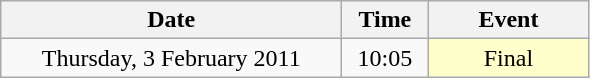<table class = "wikitable" style="text-align:center;">
<tr>
<th width=220>Date</th>
<th width=50>Time</th>
<th width=100>Event</th>
</tr>
<tr>
<td>Thursday, 3 February 2011</td>
<td>10:05</td>
<td bgcolor=ffffcc>Final</td>
</tr>
</table>
